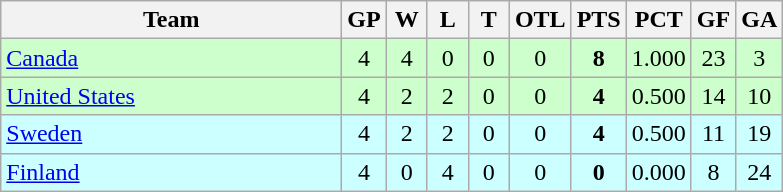<table class=wikitable style="text-align:center">
<tr>
<th width=220>Team</th>
<th width=20>GP</th>
<th width=20>W</th>
<th width=20>L</th>
<th width=20>T</th>
<th width=20>OTL</th>
<th width=20><strong>PTS</strong></th>
<th width=30>PCT</th>
<th width=20>GF</th>
<th width=20>GA</th>
</tr>
<tr bgcolor=#ccffcc>
<td align=left> <a href='#'>Canada</a></td>
<td>4</td>
<td>4</td>
<td>0</td>
<td>0</td>
<td>0</td>
<td><strong>8</strong></td>
<td>1.000</td>
<td>23</td>
<td>3</td>
</tr>
<tr bgcolor=#ccffcc>
<td align=left> <a href='#'>United States</a></td>
<td>4</td>
<td>2</td>
<td>2</td>
<td>0</td>
<td>0</td>
<td><strong>4</strong></td>
<td>0.500</td>
<td>14</td>
<td>10</td>
</tr>
<tr bgcolor=#ccffff>
<td align=left> <a href='#'>Sweden</a></td>
<td>4</td>
<td>2</td>
<td>2</td>
<td>0</td>
<td>0</td>
<td><strong>4</strong></td>
<td>0.500</td>
<td>11</td>
<td>19</td>
</tr>
<tr bgcolor=#ccffff>
<td align=left> <a href='#'>Finland</a></td>
<td>4</td>
<td>0</td>
<td>4</td>
<td>0</td>
<td>0</td>
<td><strong>0</strong></td>
<td>0.000</td>
<td>8</td>
<td>24</td>
</tr>
</table>
